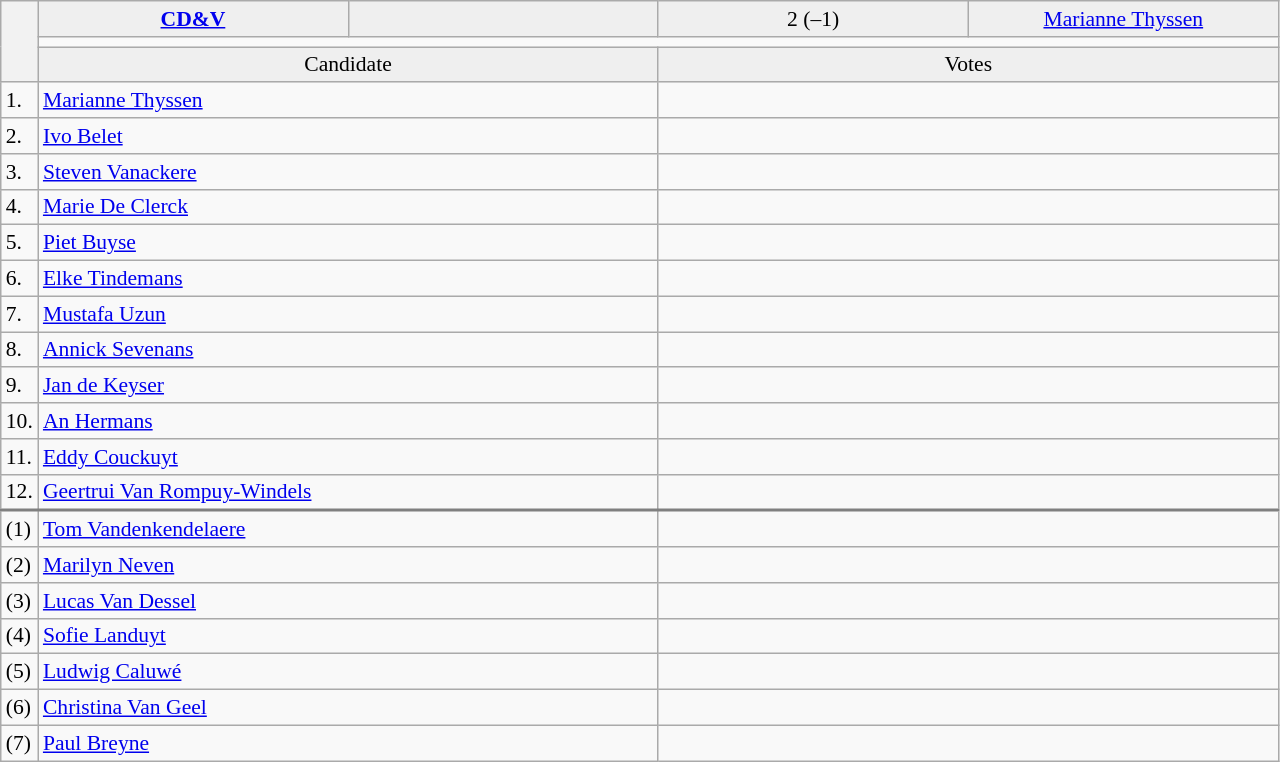<table class="wikitable collapsible collapsed" style=text-align:left;font-size:90%>
<tr>
<th rowspan=3></th>
<td bgcolor=efefef width=200 align=center><strong> <a href='#'>CD&V</a> </strong></td>
<td bgcolor=efefef width=200 align=center></td>
<td bgcolor=efefef width=200 align=center>2 (–1)</td>
<td bgcolor=efefef width=200 align=center><a href='#'>Marianne Thyssen</a></td>
</tr>
<tr>
<td colspan=4 bgcolor=></td>
</tr>
<tr>
<td bgcolor=efefef align=center colspan=2>Candidate</td>
<td bgcolor=efefef align=center colspan=2>Votes</td>
</tr>
<tr>
<td>1.</td>
<td colspan=2><a href='#'>Marianne Thyssen</a></td>
<td colspan=2></td>
</tr>
<tr>
<td>2.</td>
<td colspan=2><a href='#'>Ivo Belet</a></td>
<td colspan=2></td>
</tr>
<tr>
<td>3.</td>
<td colspan=2><a href='#'>Steven Vanackere</a></td>
<td colspan=2></td>
</tr>
<tr>
<td>4.</td>
<td colspan=2><a href='#'>Marie De Clerck</a></td>
<td colspan=2></td>
</tr>
<tr>
<td>5.</td>
<td colspan=2><a href='#'>Piet Buyse</a></td>
<td colspan=2></td>
</tr>
<tr>
<td>6.</td>
<td colspan=2><a href='#'>Elke Tindemans</a></td>
<td colspan=2></td>
</tr>
<tr>
<td>7.</td>
<td colspan=2><a href='#'>Mustafa Uzun</a></td>
<td colspan=2></td>
</tr>
<tr>
<td>8.</td>
<td colspan=2><a href='#'>Annick Sevenans</a></td>
<td colspan=2></td>
</tr>
<tr>
<td>9.</td>
<td colspan=2><a href='#'>Jan de Keyser</a></td>
<td colspan=2></td>
</tr>
<tr>
<td>10.</td>
<td colspan=2><a href='#'>An Hermans</a></td>
<td colspan=2></td>
</tr>
<tr>
<td>11.</td>
<td colspan=2><a href='#'>Eddy Couckuyt</a></td>
<td colspan=2></td>
</tr>
<tr>
<td>12.</td>
<td colspan=2><a href='#'>Geertrui Van Rompuy-Windels</a></td>
<td colspan=2></td>
</tr>
<tr style="border-top:2px solid gray;">
<td>(1)</td>
<td colspan=2><a href='#'>Tom Vandenkendelaere</a></td>
<td colspan=2></td>
</tr>
<tr>
<td>(2)</td>
<td colspan=2><a href='#'>Marilyn Neven</a></td>
<td colspan=2></td>
</tr>
<tr>
<td>(3)</td>
<td colspan=2><a href='#'>Lucas Van Dessel</a></td>
<td colspan=2></td>
</tr>
<tr>
<td>(4)</td>
<td colspan=2><a href='#'>Sofie Landuyt</a></td>
<td colspan=2></td>
</tr>
<tr>
<td>(5)</td>
<td colspan=2><a href='#'>Ludwig Caluwé</a></td>
<td colspan=2></td>
</tr>
<tr>
<td>(6)</td>
<td colspan=2><a href='#'>Christina Van Geel</a></td>
<td colspan=2></td>
</tr>
<tr>
<td>(7)</td>
<td colspan=2><a href='#'>Paul Breyne</a></td>
<td colspan=2></td>
</tr>
</table>
